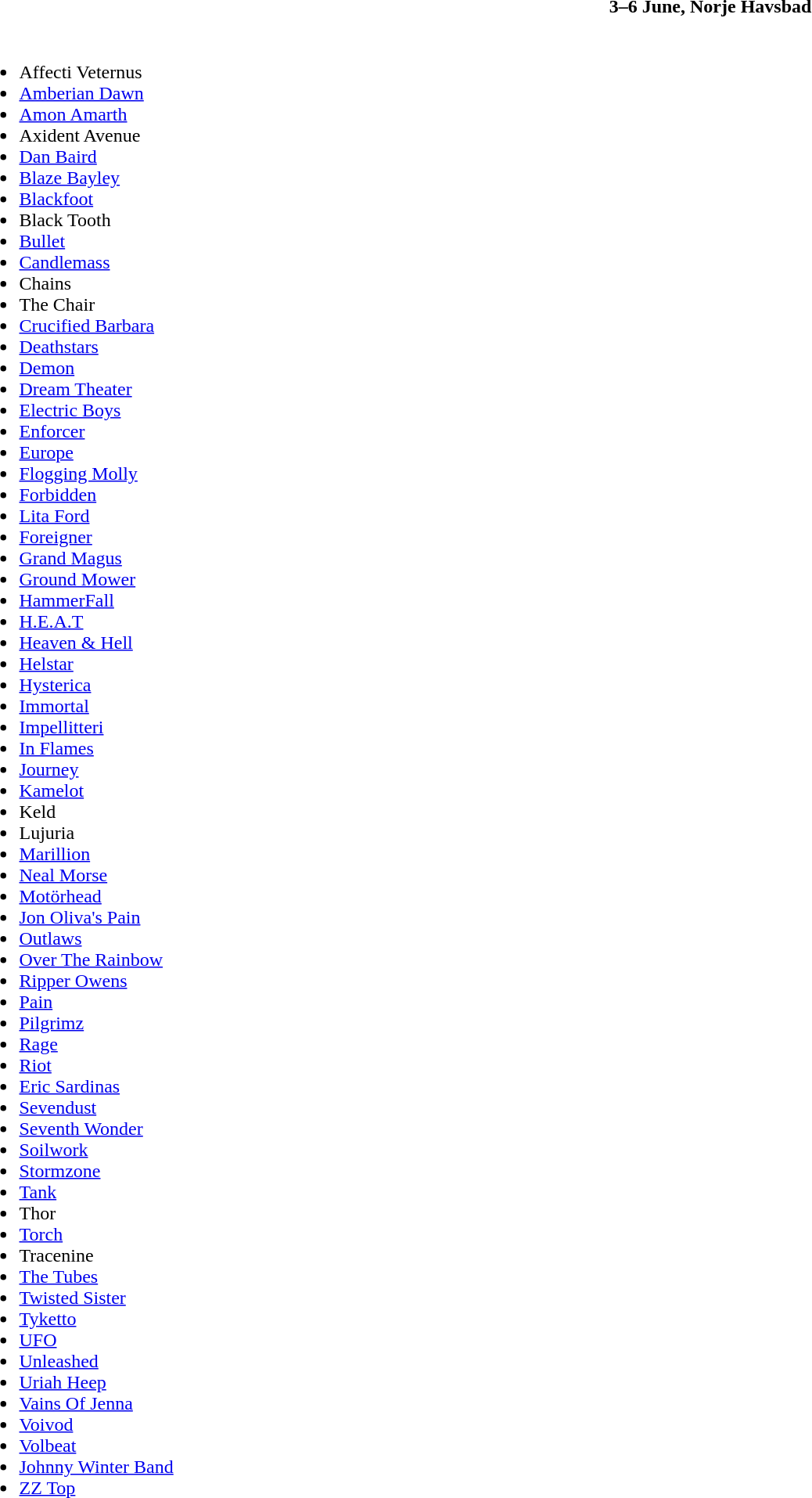<table class="toccolours collapsible expanded" style="width:100%;">
<tr>
<th>3–6 June, Norje Havsbad</th>
</tr>
<tr>
<td><br><ul><li>Affecti Veternus</li><li><a href='#'>Amberian Dawn</a></li><li><a href='#'>Amon Amarth</a></li><li>Axident Avenue</li><li><a href='#'>Dan Baird</a></li><li><a href='#'>Blaze Bayley</a></li><li><a href='#'>Blackfoot</a></li><li>Black Tooth</li><li><a href='#'>Bullet</a></li><li><a href='#'>Candlemass</a></li><li>Chains</li><li>The Chair</li><li><a href='#'>Crucified Barbara</a></li><li><a href='#'>Deathstars</a></li><li><a href='#'>Demon</a></li><li><a href='#'>Dream Theater</a></li><li><a href='#'>Electric Boys</a></li><li><a href='#'>Enforcer</a></li><li><a href='#'>Europe</a></li><li><a href='#'>Flogging Molly</a></li><li><a href='#'>Forbidden</a></li><li><a href='#'>Lita Ford</a></li><li><a href='#'>Foreigner</a></li><li><a href='#'>Grand Magus</a></li><li><a href='#'>Ground Mower</a></li><li><a href='#'>HammerFall</a></li><li><a href='#'>H.E.A.T</a></li><li><a href='#'>Heaven & Hell</a></li><li><a href='#'>Helstar</a></li><li><a href='#'>Hysterica</a></li><li><a href='#'>Immortal</a></li><li><a href='#'>Impellitteri</a></li><li><a href='#'>In Flames</a></li><li><a href='#'>Journey</a></li><li><a href='#'>Kamelot</a></li><li>Keld</li><li>Lujuria</li><li><a href='#'>Marillion</a></li><li><a href='#'>Neal Morse</a></li><li><a href='#'>Motörhead</a></li><li><a href='#'>Jon Oliva's Pain</a></li><li><a href='#'>Outlaws</a></li><li><a href='#'>Over The Rainbow</a></li><li><a href='#'>Ripper Owens</a></li><li><a href='#'>Pain</a></li><li><a href='#'>Pilgrimz</a></li><li><a href='#'>Rage</a></li><li><a href='#'>Riot</a></li><li><a href='#'>Eric Sardinas</a></li><li><a href='#'>Sevendust</a></li><li><a href='#'>Seventh Wonder</a></li><li><a href='#'>Soilwork</a></li><li><a href='#'>Stormzone</a></li><li><a href='#'>Tank</a></li><li>Thor</li><li><a href='#'>Torch</a></li><li>Tracenine</li><li><a href='#'>The Tubes</a></li><li><a href='#'>Twisted Sister</a></li><li><a href='#'>Tyketto</a></li><li><a href='#'>UFO</a></li><li><a href='#'>Unleashed</a></li><li><a href='#'>Uriah Heep</a></li><li><a href='#'>Vains Of Jenna</a></li><li><a href='#'>Voivod</a></li><li><a href='#'>Volbeat</a></li><li><a href='#'>Johnny Winter Band</a></li><li><a href='#'>ZZ Top</a></li></ul></td>
</tr>
</table>
